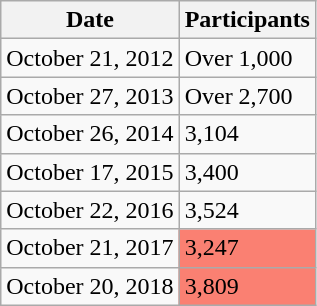<table class="wikitable">
<tr>
<th>Date</th>
<th>Participants</th>
</tr>
<tr>
<td>October 21, 2012</td>
<td>Over 1,000</td>
</tr>
<tr>
<td>October 27, 2013</td>
<td>Over 2,700</td>
</tr>
<tr>
<td>October 26, 2014</td>
<td>3,104</td>
</tr>
<tr>
<td>October 17, 2015</td>
<td>3,400</td>
</tr>
<tr>
<td>October 22, 2016</td>
<td>3,524</td>
</tr>
<tr>
<td>October 21, 2017</td>
<td style="background-color:#fa8072;">3,247</td>
</tr>
<tr>
<td>October 20, 2018</td>
<td style="background-color:#fa8072;">3,809</td>
</tr>
</table>
